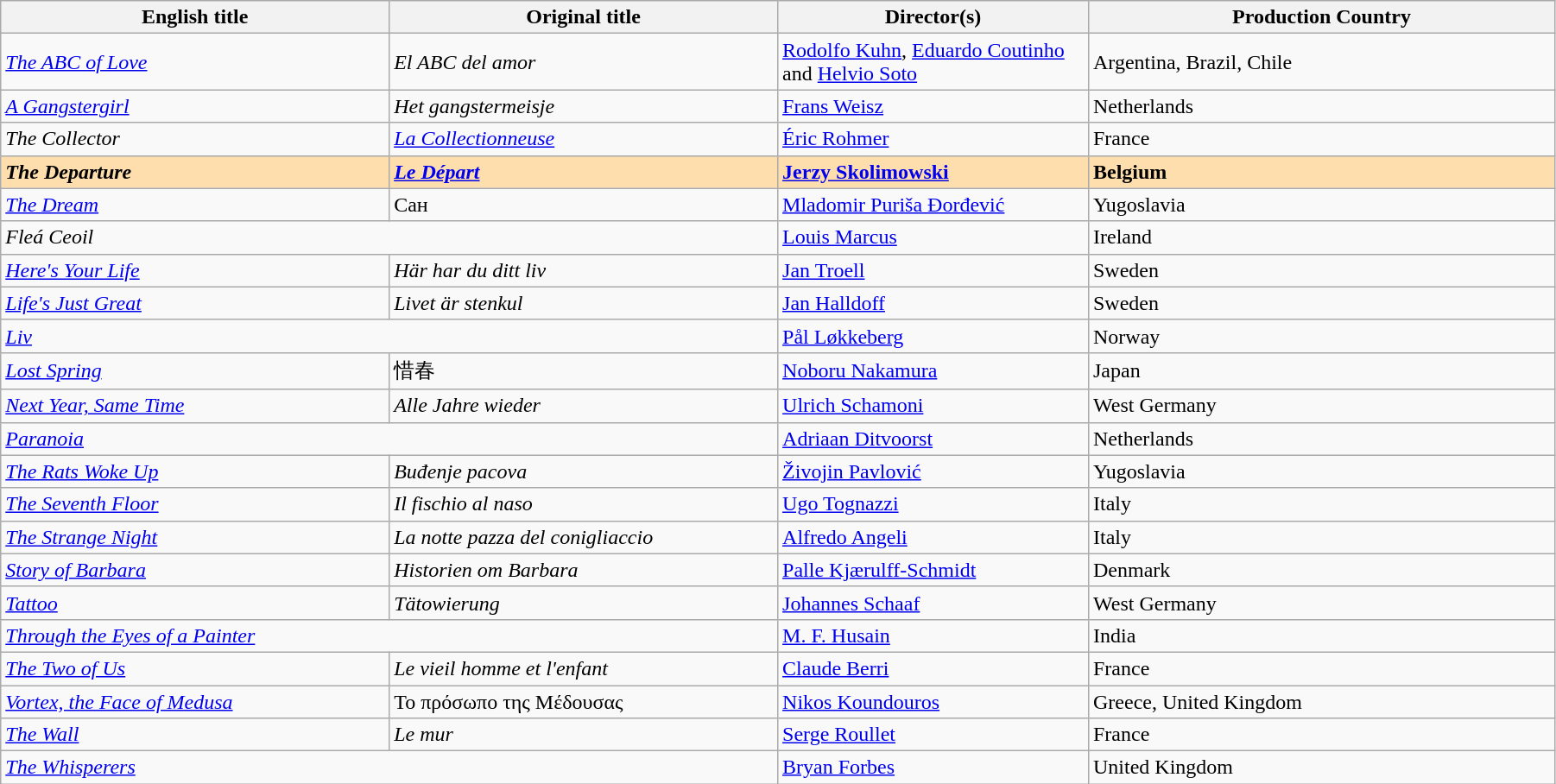<table class="wikitable" width="95%" cellpadding="5">
<tr>
<th width="25%">English title</th>
<th width="25%">Original title</th>
<th width="20%">Director(s)</th>
<th width="30%">Production Country</th>
</tr>
<tr>
<td><em><a href='#'>The ABC of Love</a></em></td>
<td><em>El ABC del amor</em></td>
<td><a href='#'>Rodolfo Kuhn</a>, <a href='#'>Eduardo Coutinho</a> and <a href='#'>Helvio Soto</a></td>
<td>Argentina, Brazil, Chile</td>
</tr>
<tr>
<td><em><a href='#'>A Gangstergirl</a></em></td>
<td><em>Het gangstermeisje</em></td>
<td><a href='#'>Frans Weisz</a></td>
<td>Netherlands</td>
</tr>
<tr>
<td><em>The Collector</em></td>
<td><em><a href='#'>La Collectionneuse</a></em></td>
<td><a href='#'>Éric Rohmer</a></td>
<td>France</td>
</tr>
<tr style="background:#FFDEAD;">
<td><strong><em>The Departure</em></strong></td>
<td><strong><em><a href='#'>Le Départ</a></em></strong></td>
<td><strong><a href='#'>Jerzy Skolimowski</a></strong></td>
<td><strong>Belgium</strong></td>
</tr>
<tr>
<td><em><a href='#'>The Dream</a></em></td>
<td>Сан</td>
<td><a href='#'>Mladomir Puriša Đorđević</a></td>
<td>Yugoslavia</td>
</tr>
<tr>
<td colspan="2"><em>Fleá Ceoil</em></td>
<td><a href='#'>Louis Marcus</a></td>
<td>Ireland</td>
</tr>
<tr>
<td><em><a href='#'>Here's Your Life</a></em></td>
<td><em>Här har du ditt liv</em></td>
<td><a href='#'>Jan Troell</a></td>
<td>Sweden</td>
</tr>
<tr>
<td><em><a href='#'>Life's Just Great</a></em></td>
<td><em>Livet är stenkul</em></td>
<td><a href='#'>Jan Halldoff</a></td>
<td>Sweden</td>
</tr>
<tr>
<td colspan="2"><em><a href='#'>Liv</a></em></td>
<td><a href='#'>Pål Løkkeberg</a></td>
<td>Norway</td>
</tr>
<tr>
<td><em><a href='#'>Lost Spring</a></em></td>
<td>惜春</td>
<td><a href='#'>Noboru Nakamura</a></td>
<td>Japan</td>
</tr>
<tr>
<td><em><a href='#'>Next Year, Same Time</a></em></td>
<td><em>Alle Jahre wieder</em></td>
<td><a href='#'>Ulrich Schamoni</a></td>
<td>West Germany</td>
</tr>
<tr>
<td colspan="2"><em><a href='#'>Paranoia</a></em></td>
<td><a href='#'>Adriaan Ditvoorst</a></td>
<td>Netherlands</td>
</tr>
<tr>
<td><em><a href='#'>The Rats Woke Up</a></em></td>
<td><em>Buđenje pacova</em></td>
<td><a href='#'>Živojin Pavlović</a></td>
<td>Yugoslavia</td>
</tr>
<tr>
<td><em><a href='#'>The Seventh Floor</a></em></td>
<td><em>Il fischio al naso</em></td>
<td><a href='#'>Ugo Tognazzi</a></td>
<td>Italy</td>
</tr>
<tr>
<td><em><a href='#'>The Strange Night</a></em></td>
<td><em>La notte pazza del conigliaccio</em></td>
<td><a href='#'>Alfredo Angeli</a></td>
<td>Italy</td>
</tr>
<tr>
<td><em><a href='#'>Story of Barbara</a></em></td>
<td><em>Historien om Barbara</em></td>
<td><a href='#'>Palle Kjærulff-Schmidt</a></td>
<td>Denmark</td>
</tr>
<tr>
<td><em><a href='#'>Tattoo</a></em></td>
<td><em>Tätowierung</em></td>
<td><a href='#'>Johannes Schaaf</a></td>
<td>West Germany</td>
</tr>
<tr>
<td colspan="2"><em><a href='#'>Through the Eyes of a Painter</a></em></td>
<td><a href='#'>M. F. Husain</a></td>
<td>India</td>
</tr>
<tr>
<td><em><a href='#'>The Two of Us</a></em></td>
<td><em>Le vieil homme et l'enfant</em></td>
<td><a href='#'>Claude Berri</a></td>
<td>France</td>
</tr>
<tr>
<td><em><a href='#'>Vortex, the Face of Medusa</a></em></td>
<td>Το πρόσωπο της Μέδουσας</td>
<td><a href='#'>Nikos Koundouros</a></td>
<td>Greece, United Kingdom</td>
</tr>
<tr>
<td><em><a href='#'>The Wall</a></em></td>
<td><em>Le mur</em></td>
<td><a href='#'>Serge Roullet</a></td>
<td>France</td>
</tr>
<tr>
<td colspan="2"><em><a href='#'>The Whisperers</a></em></td>
<td><a href='#'>Bryan Forbes</a></td>
<td>United Kingdom</td>
</tr>
</table>
